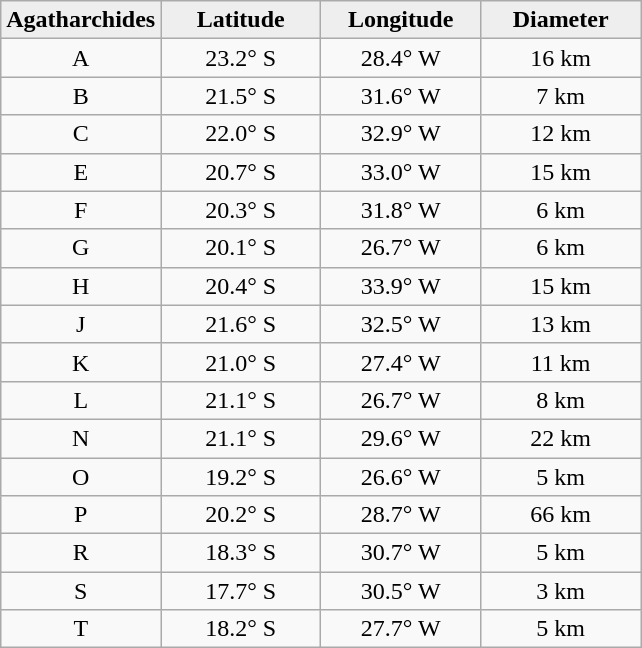<table class="wikitable">
<tr>
<th width="25%" style="background:#eeeeee;">Agatharchides</th>
<th width="25%" style="background:#eeeeee;">Latitude</th>
<th width="25%" style="background:#eeeeee;">Longitude</th>
<th width="25%" style="background:#eeeeee;">Diameter</th>
</tr>
<tr>
<td align="center">A</td>
<td align="center">23.2° S</td>
<td align="center">28.4° W</td>
<td align="center">16 km</td>
</tr>
<tr>
<td align="center">B</td>
<td align="center">21.5° S</td>
<td align="center">31.6° W</td>
<td align="center">7 km</td>
</tr>
<tr>
<td align="center">C</td>
<td align="center">22.0° S</td>
<td align="center">32.9° W</td>
<td align="center">12 km</td>
</tr>
<tr>
<td align="center">E</td>
<td align="center">20.7° S</td>
<td align="center">33.0° W</td>
<td align="center">15 km</td>
</tr>
<tr>
<td align="center">F</td>
<td align="center">20.3° S</td>
<td align="center">31.8° W</td>
<td align="center">6 km</td>
</tr>
<tr>
<td align="center">G</td>
<td align="center">20.1° S</td>
<td align="center">26.7° W</td>
<td align="center">6 km</td>
</tr>
<tr>
<td align="center">H</td>
<td align="center">20.4° S</td>
<td align="center">33.9° W</td>
<td align="center">15 km</td>
</tr>
<tr>
<td align="center">J</td>
<td align="center">21.6° S</td>
<td align="center">32.5° W</td>
<td align="center">13 km</td>
</tr>
<tr>
<td align="center">K</td>
<td align="center">21.0° S</td>
<td align="center">27.4° W</td>
<td align="center">11 km</td>
</tr>
<tr>
<td align="center">L</td>
<td align="center">21.1° S</td>
<td align="center">26.7° W</td>
<td align="center">8 km</td>
</tr>
<tr>
<td align="center">N</td>
<td align="center">21.1° S</td>
<td align="center">29.6° W</td>
<td align="center">22 km</td>
</tr>
<tr>
<td align="center">O</td>
<td align="center">19.2° S</td>
<td align="center">26.6° W</td>
<td align="center">5 km</td>
</tr>
<tr>
<td align="center">P</td>
<td align="center">20.2° S</td>
<td align="center">28.7° W</td>
<td align="center">66 km</td>
</tr>
<tr>
<td align="center">R</td>
<td align="center">18.3° S</td>
<td align="center">30.7° W</td>
<td align="center">5 km</td>
</tr>
<tr>
<td align="center">S</td>
<td align="center">17.7° S</td>
<td align="center">30.5° W</td>
<td align="center">3 km</td>
</tr>
<tr>
<td align="center">T</td>
<td align="center">18.2° S</td>
<td align="center">27.7° W</td>
<td align="center">5 km</td>
</tr>
</table>
